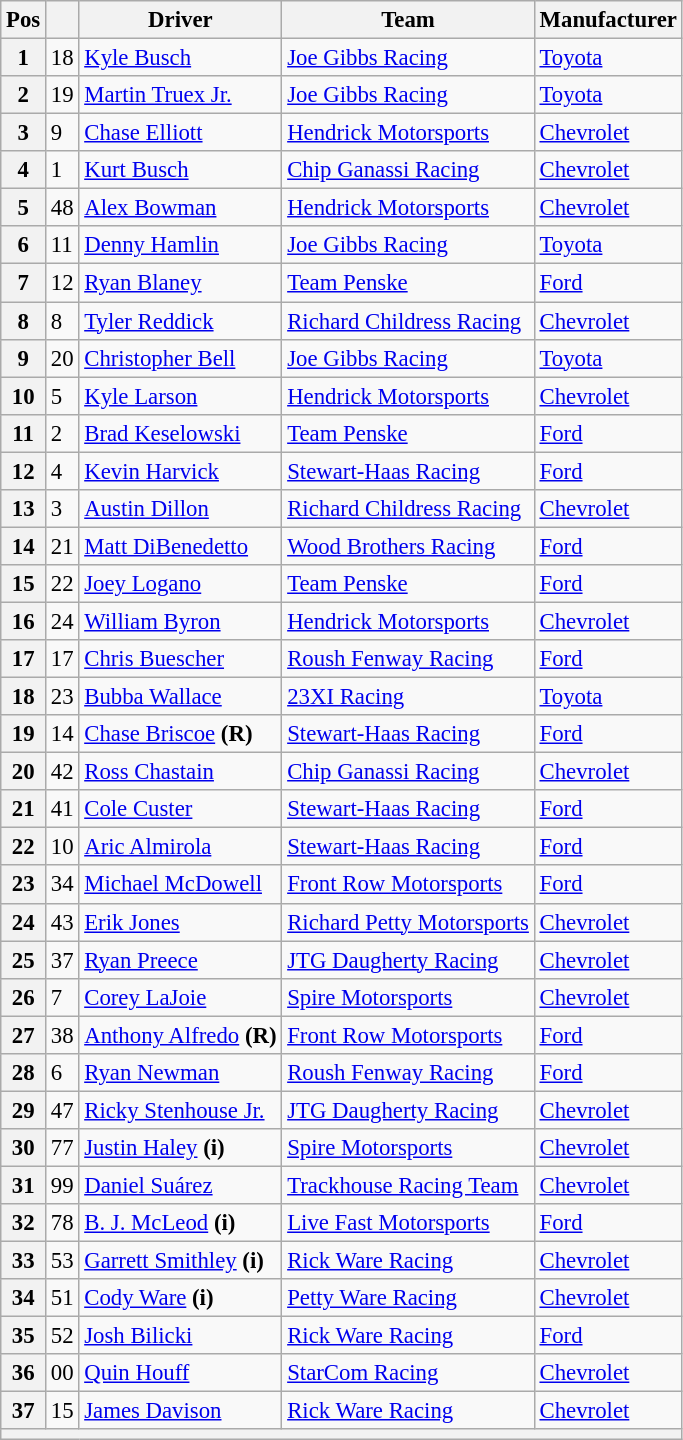<table class="wikitable" style="font-size:95%">
<tr>
<th>Pos</th>
<th></th>
<th>Driver</th>
<th>Team</th>
<th>Manufacturer</th>
</tr>
<tr>
<th>1</th>
<td>18</td>
<td><a href='#'>Kyle Busch</a></td>
<td><a href='#'>Joe Gibbs Racing</a></td>
<td><a href='#'>Toyota</a></td>
</tr>
<tr>
<th>2</th>
<td>19</td>
<td><a href='#'>Martin Truex Jr.</a></td>
<td><a href='#'>Joe Gibbs Racing</a></td>
<td><a href='#'>Toyota</a></td>
</tr>
<tr>
<th>3</th>
<td>9</td>
<td><a href='#'>Chase Elliott</a></td>
<td><a href='#'>Hendrick Motorsports</a></td>
<td><a href='#'>Chevrolet</a></td>
</tr>
<tr>
<th>4</th>
<td>1</td>
<td><a href='#'>Kurt Busch</a></td>
<td><a href='#'>Chip Ganassi Racing</a></td>
<td><a href='#'>Chevrolet</a></td>
</tr>
<tr>
<th>5</th>
<td>48</td>
<td><a href='#'>Alex Bowman</a></td>
<td><a href='#'>Hendrick Motorsports</a></td>
<td><a href='#'>Chevrolet</a></td>
</tr>
<tr>
<th>6</th>
<td>11</td>
<td><a href='#'>Denny Hamlin</a></td>
<td><a href='#'>Joe Gibbs Racing</a></td>
<td><a href='#'>Toyota</a></td>
</tr>
<tr>
<th>7</th>
<td>12</td>
<td><a href='#'>Ryan Blaney</a></td>
<td><a href='#'>Team Penske</a></td>
<td><a href='#'>Ford</a></td>
</tr>
<tr>
<th>8</th>
<td>8</td>
<td><a href='#'>Tyler Reddick</a></td>
<td><a href='#'>Richard Childress Racing</a></td>
<td><a href='#'>Chevrolet</a></td>
</tr>
<tr>
<th>9</th>
<td>20</td>
<td><a href='#'>Christopher Bell</a></td>
<td><a href='#'>Joe Gibbs Racing</a></td>
<td><a href='#'>Toyota</a></td>
</tr>
<tr>
<th>10</th>
<td>5</td>
<td><a href='#'>Kyle Larson</a></td>
<td><a href='#'>Hendrick Motorsports</a></td>
<td><a href='#'>Chevrolet</a></td>
</tr>
<tr>
<th>11</th>
<td>2</td>
<td><a href='#'>Brad Keselowski</a></td>
<td><a href='#'>Team Penske</a></td>
<td><a href='#'>Ford</a></td>
</tr>
<tr>
<th>12</th>
<td>4</td>
<td><a href='#'>Kevin Harvick</a></td>
<td><a href='#'>Stewart-Haas Racing</a></td>
<td><a href='#'>Ford</a></td>
</tr>
<tr>
<th>13</th>
<td>3</td>
<td><a href='#'>Austin Dillon</a></td>
<td><a href='#'>Richard Childress Racing</a></td>
<td><a href='#'>Chevrolet</a></td>
</tr>
<tr>
<th>14</th>
<td>21</td>
<td><a href='#'>Matt DiBenedetto</a></td>
<td><a href='#'>Wood Brothers Racing</a></td>
<td><a href='#'>Ford</a></td>
</tr>
<tr>
<th>15</th>
<td>22</td>
<td><a href='#'>Joey Logano</a></td>
<td><a href='#'>Team Penske</a></td>
<td><a href='#'>Ford</a></td>
</tr>
<tr>
<th>16</th>
<td>24</td>
<td><a href='#'>William Byron</a></td>
<td><a href='#'>Hendrick Motorsports</a></td>
<td><a href='#'>Chevrolet</a></td>
</tr>
<tr>
<th>17</th>
<td>17</td>
<td><a href='#'>Chris Buescher</a></td>
<td><a href='#'>Roush Fenway Racing</a></td>
<td><a href='#'>Ford</a></td>
</tr>
<tr>
<th>18</th>
<td>23</td>
<td><a href='#'>Bubba Wallace</a></td>
<td><a href='#'>23XI Racing</a></td>
<td><a href='#'>Toyota</a></td>
</tr>
<tr>
<th>19</th>
<td>14</td>
<td><a href='#'>Chase Briscoe</a> <strong>(R)</strong></td>
<td><a href='#'>Stewart-Haas Racing</a></td>
<td><a href='#'>Ford</a></td>
</tr>
<tr>
<th>20</th>
<td>42</td>
<td><a href='#'>Ross Chastain</a></td>
<td><a href='#'>Chip Ganassi Racing</a></td>
<td><a href='#'>Chevrolet</a></td>
</tr>
<tr>
<th>21</th>
<td>41</td>
<td><a href='#'>Cole Custer</a></td>
<td><a href='#'>Stewart-Haas Racing</a></td>
<td><a href='#'>Ford</a></td>
</tr>
<tr>
<th>22</th>
<td>10</td>
<td><a href='#'>Aric Almirola</a></td>
<td><a href='#'>Stewart-Haas Racing</a></td>
<td><a href='#'>Ford</a></td>
</tr>
<tr>
<th>23</th>
<td>34</td>
<td><a href='#'>Michael McDowell</a></td>
<td><a href='#'>Front Row Motorsports</a></td>
<td><a href='#'>Ford</a></td>
</tr>
<tr>
<th>24</th>
<td>43</td>
<td><a href='#'>Erik Jones</a></td>
<td><a href='#'>Richard Petty Motorsports</a></td>
<td><a href='#'>Chevrolet</a></td>
</tr>
<tr>
<th>25</th>
<td>37</td>
<td><a href='#'>Ryan Preece</a></td>
<td><a href='#'>JTG Daugherty Racing</a></td>
<td><a href='#'>Chevrolet</a></td>
</tr>
<tr>
<th>26</th>
<td>7</td>
<td><a href='#'>Corey LaJoie</a></td>
<td><a href='#'>Spire Motorsports</a></td>
<td><a href='#'>Chevrolet</a></td>
</tr>
<tr>
<th>27</th>
<td>38</td>
<td><a href='#'>Anthony Alfredo</a> <strong>(R)</strong></td>
<td><a href='#'>Front Row Motorsports</a></td>
<td><a href='#'>Ford</a></td>
</tr>
<tr>
<th>28</th>
<td>6</td>
<td><a href='#'>Ryan Newman</a></td>
<td><a href='#'>Roush Fenway Racing</a></td>
<td><a href='#'>Ford</a></td>
</tr>
<tr>
<th>29</th>
<td>47</td>
<td><a href='#'>Ricky Stenhouse Jr.</a></td>
<td><a href='#'>JTG Daugherty Racing</a></td>
<td><a href='#'>Chevrolet</a></td>
</tr>
<tr>
<th>30</th>
<td>77</td>
<td><a href='#'>Justin Haley</a> <strong>(i)</strong></td>
<td><a href='#'>Spire Motorsports</a></td>
<td><a href='#'>Chevrolet</a></td>
</tr>
<tr>
<th>31</th>
<td>99</td>
<td><a href='#'>Daniel Suárez</a></td>
<td><a href='#'>Trackhouse Racing Team</a></td>
<td><a href='#'>Chevrolet</a></td>
</tr>
<tr>
<th>32</th>
<td>78</td>
<td><a href='#'>B. J. McLeod</a> <strong>(i)</strong></td>
<td><a href='#'>Live Fast Motorsports</a></td>
<td><a href='#'>Ford</a></td>
</tr>
<tr>
<th>33</th>
<td>53</td>
<td><a href='#'>Garrett Smithley</a> <strong>(i)</strong></td>
<td><a href='#'>Rick Ware Racing</a></td>
<td><a href='#'>Chevrolet</a></td>
</tr>
<tr>
<th>34</th>
<td>51</td>
<td><a href='#'>Cody Ware</a> <strong>(i)</strong></td>
<td><a href='#'>Petty Ware Racing</a></td>
<td><a href='#'>Chevrolet</a></td>
</tr>
<tr>
<th>35</th>
<td>52</td>
<td><a href='#'>Josh Bilicki</a></td>
<td><a href='#'>Rick Ware Racing</a></td>
<td><a href='#'>Ford</a></td>
</tr>
<tr>
<th>36</th>
<td>00</td>
<td><a href='#'>Quin Houff</a></td>
<td><a href='#'>StarCom Racing</a></td>
<td><a href='#'>Chevrolet</a></td>
</tr>
<tr>
<th>37</th>
<td>15</td>
<td><a href='#'>James Davison</a></td>
<td><a href='#'>Rick Ware Racing</a></td>
<td><a href='#'>Chevrolet</a></td>
</tr>
<tr>
<th colspan="5"></th>
</tr>
</table>
